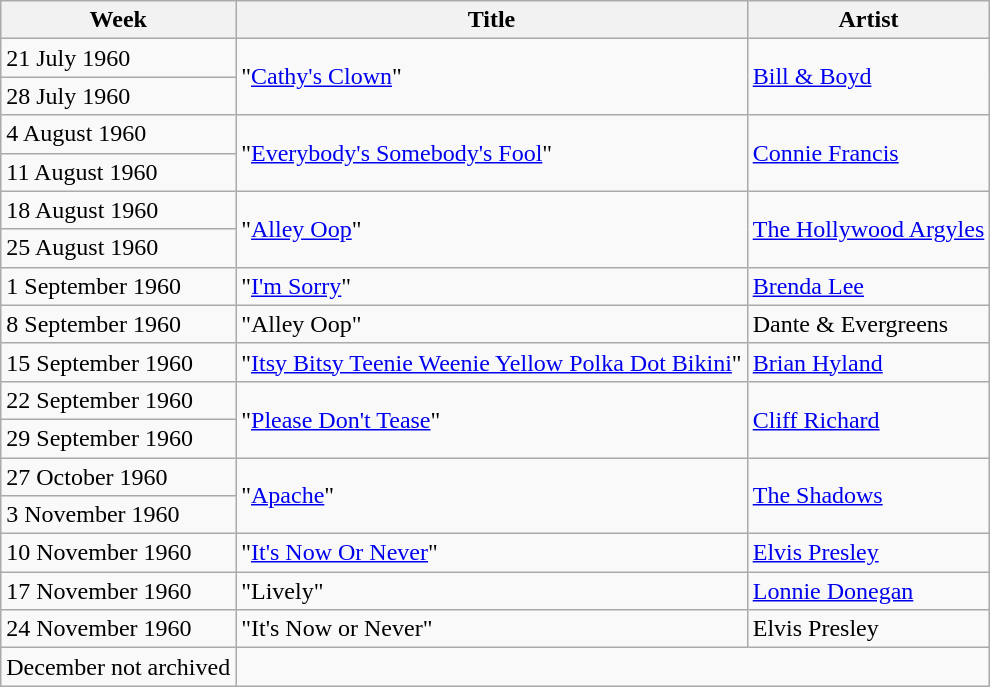<table class="wikitable">
<tr>
<th>Week</th>
<th>Title</th>
<th>Artist</th>
</tr>
<tr>
<td>21 July 1960</td>
<td rowspan="2">"<a href='#'>Cathy's Clown</a>"</td>
<td rowspan="2"><a href='#'>Bill & Boyd</a> </td>
</tr>
<tr>
<td>28 July 1960</td>
</tr>
<tr>
<td>4 August 1960</td>
<td rowspan="2">"<a href='#'>Everybody's Somebody's Fool</a>"</td>
<td rowspan="2"><a href='#'>Connie Francis</a></td>
</tr>
<tr>
<td>11 August 1960</td>
</tr>
<tr>
<td>18 August 1960</td>
<td rowspan="2">"<a href='#'>Alley Oop</a>"</td>
<td rowspan="2"><a href='#'>The Hollywood Argyles</a></td>
</tr>
<tr>
<td>25 August 1960</td>
</tr>
<tr>
<td>1 September 1960</td>
<td rowspan="1">"<a href='#'>I'm Sorry</a>"</td>
<td rowspan="1"><a href='#'>Brenda Lee</a></td>
</tr>
<tr>
<td>8 September 1960</td>
<td rowspan="1">"Alley Oop"</td>
<td rowspan="1">Dante & Evergreens</td>
</tr>
<tr>
<td>15 September 1960</td>
<td rowspan="1">"<a href='#'>Itsy Bitsy Teenie Weenie Yellow Polka Dot Bikini</a>"</td>
<td rowspan="1"><a href='#'>Brian Hyland</a></td>
</tr>
<tr>
<td>22 September 1960</td>
<td rowspan="2">"<a href='#'>Please Don't Tease</a>"</td>
<td rowspan="2"><a href='#'>Cliff Richard</a></td>
</tr>
<tr>
<td>29 September 1960</td>
</tr>
<tr>
<td>27 October 1960</td>
<td rowspan="2">"<a href='#'>Apache</a>"</td>
<td rowspan="2"><a href='#'>The Shadows</a></td>
</tr>
<tr>
<td>3 November 1960</td>
</tr>
<tr>
<td>10 November 1960</td>
<td rowspan="1">"<a href='#'>It's Now Or Never</a>"</td>
<td rowspan="1"><a href='#'>Elvis Presley</a></td>
</tr>
<tr>
<td>17 November 1960</td>
<td rowspan="1">"Lively"</td>
<td rowspan="1"><a href='#'>Lonnie Donegan</a></td>
</tr>
<tr>
<td>24 November 1960</td>
<td rowspan="1">"It's Now or Never"</td>
<td rowspan="1">Elvis Presley</td>
</tr>
<tr>
<td>December not archived</td>
</tr>
</table>
